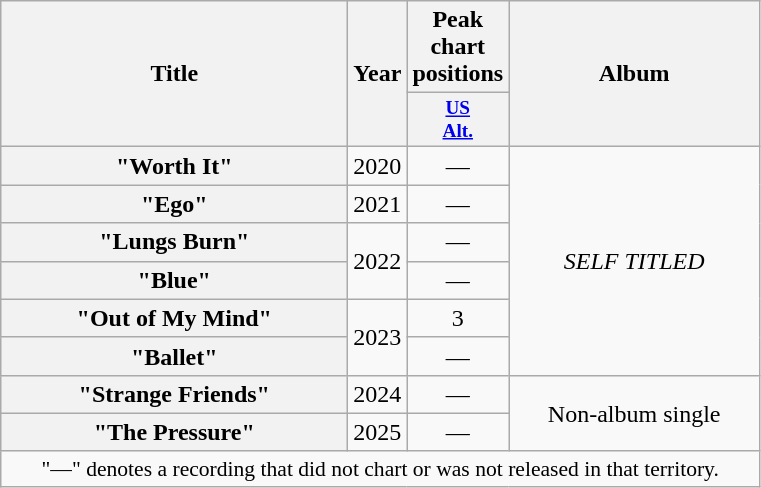<table class="wikitable plainrowheaders" style="text-align:center;">
<tr>
<th scope="col" rowspan="2" style="width:14em;">Title</th>
<th scope="col" rowspan="2" style="width:1em;">Year</th>
<th scope="col" colspan="1">Peak chart positions</th>
<th scope="col" rowspan="2" style="width:10em;">Album</th>
</tr>
<tr>
<th scope="col" style="width:3em;font-size:80%;"><a href='#'>US<br>Alt.</a><br></th>
</tr>
<tr>
<th scope="row">"Worth It"</th>
<td rowspan="1">2020</td>
<td>—</td>
<td rowspan="6"><em>SELF TITLED</em></td>
</tr>
<tr>
<th scope="row">"Ego"</th>
<td rowspan="1">2021</td>
<td>—</td>
</tr>
<tr>
<th scope="row">"Lungs Burn"</th>
<td rowspan="2">2022</td>
<td>—</td>
</tr>
<tr>
<th scope="row">"Blue"</th>
<td>—</td>
</tr>
<tr>
<th scope="row">"Out of My Mind"</th>
<td rowspan="2">2023</td>
<td>3</td>
</tr>
<tr>
<th scope="row">"Ballet"</th>
<td>—</td>
</tr>
<tr>
<th scope="row">"Strange Friends"</th>
<td rowspan="1">2024</td>
<td>—</td>
<td rowspan="2">Non-album single</td>
</tr>
<tr>
<th scope="row">"The Pressure"</th>
<td rowspan="1">2025</td>
<td>—</td>
</tr>
<tr>
<td colspan="12" style="font-size:90%">"—" denotes a recording that did not chart or was not released in that territory.</td>
</tr>
</table>
